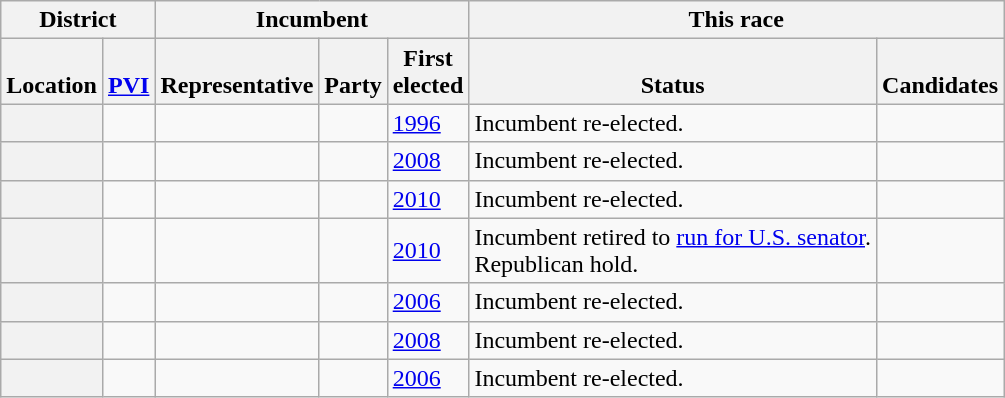<table class="wikitable sortable">
<tr valign=bottom>
<th colspan=2>District</th>
<th colspan=3>Incumbent</th>
<th colspan=2>This race</th>
</tr>
<tr valign=bottom>
<th>Location</th>
<th><a href='#'>PVI</a></th>
<th>Representative</th>
<th>Party</th>
<th>First<br>elected</th>
<th>Status</th>
<th>Candidates</th>
</tr>
<tr>
<th></th>
<td></td>
<td></td>
<td></td>
<td><a href='#'>1996</a></td>
<td>Incumbent re-elected.</td>
<td nowrap></td>
</tr>
<tr>
<th></th>
<td></td>
<td></td>
<td></td>
<td><a href='#'>2008</a></td>
<td>Incumbent re-elected.</td>
<td nowrap></td>
</tr>
<tr>
<th></th>
<td></td>
<td></td>
<td></td>
<td><a href='#'>2010</a></td>
<td>Incumbent re-elected.</td>
<td nowrap></td>
</tr>
<tr>
<th></th>
<td></td>
<td></td>
<td></td>
<td><a href='#'>2010</a></td>
<td>Incumbent retired to <a href='#'>run for U.S. senator</a>.<br>Republican hold.</td>
<td nowrap></td>
</tr>
<tr>
<th></th>
<td></td>
<td></td>
<td></td>
<td><a href='#'>2006</a></td>
<td>Incumbent re-elected.</td>
<td nowrap></td>
</tr>
<tr>
<th></th>
<td></td>
<td></td>
<td></td>
<td><a href='#'>2008</a></td>
<td>Incumbent re-elected.</td>
<td nowrap></td>
</tr>
<tr>
<th></th>
<td></td>
<td></td>
<td></td>
<td><a href='#'>2006</a></td>
<td>Incumbent re-elected.</td>
<td nowrap></td>
</tr>
</table>
